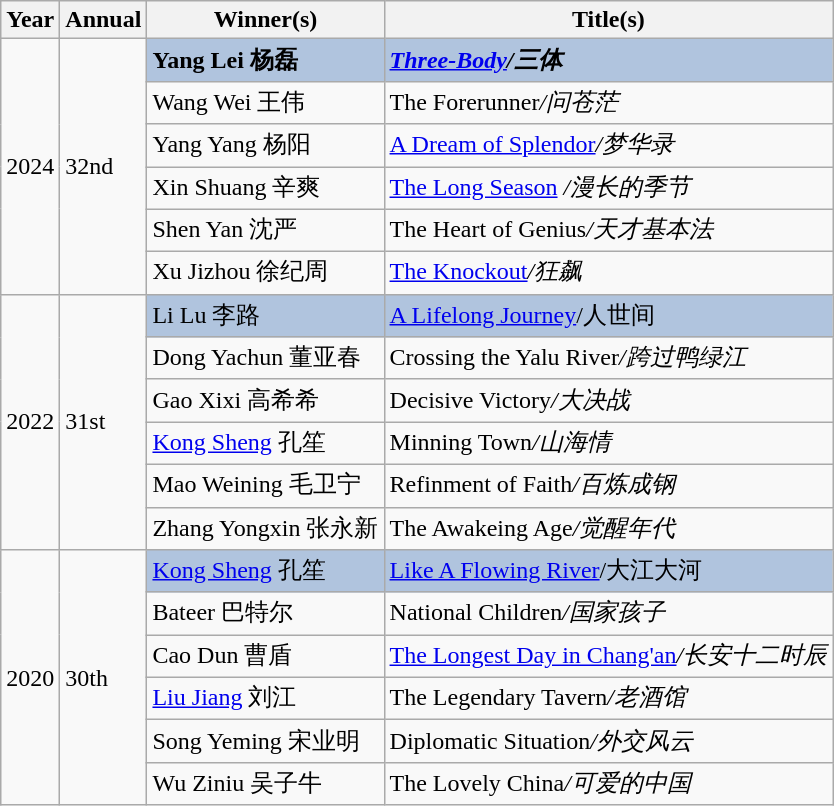<table class="wikitable">
<tr>
<th>Year</th>
<th>Annual</th>
<th>Winner(s)</th>
<th>Title(s)</th>
</tr>
<tr>
<td rowspan="6" style="text-align:center;">2024</td>
<td rowspan="6">32nd</td>
<td style="background:#B0C4DE;"><strong>Yang Lei 杨磊</strong></td>
<td style="background:#B0C4DE;"><strong><em><a href='#'>Three-Body</a><em>/三体<strong></td>
</tr>
<tr>
<td>Wang Wei 王伟</td>
<td></em>The Forerunner<em>/问苍茫</td>
</tr>
<tr>
<td>Yang Yang 杨阳</td>
<td></em><a href='#'>A Dream of Splendor</a><em>/梦华录</td>
</tr>
<tr>
<td>Xin Shuang 辛爽</td>
<td></em><a href='#'>The Long Season</a> <em>/漫长的季节</td>
</tr>
<tr>
<td>Shen Yan 沈严</td>
<td></em>The Heart of Genius<em>/天才基本法</td>
</tr>
<tr>
<td>Xu Jizhou 徐纪周</td>
<td></em><a href='#'>The Knockout</a><em>/狂飙</td>
</tr>
<tr>
<td rowspan="6" style="text-align:center;">2022</td>
<td rowspan="6">31st</td>
<td style="background:#B0C4DE;"></strong>Li Lu 李路<strong></td>
<td style="background:#B0C4DE;"></em></strong><a href='#'>A Lifelong Journey</a>/人世间<strong><em></td>
</tr>
<tr>
<td>Dong Yachun 董亚春</td>
<td></em>Crossing the Yalu River<em>/跨过鸭绿江</td>
</tr>
<tr>
<td>Gao Xixi 高希希</td>
<td></em>Decisive Victory<em>/大决战</td>
</tr>
<tr>
<td><a href='#'>Kong Sheng</a> 孔笙</td>
<td></em>Minning Town<em>/山海情</td>
</tr>
<tr>
<td>Mao Weining 毛卫宁</td>
<td></em>Refinment of Faith<em>/百炼成钢</td>
</tr>
<tr>
<td>Zhang Yongxin 张永新</td>
<td></em>The Awakeing Age<em>/觉醒年代</td>
</tr>
<tr>
<td rowspan="6" style="text-align:center;">2020</td>
<td rowspan="6">30th</td>
<td style="background:#B0C4DE;"></strong><a href='#'>Kong Sheng</a> 孔笙<strong></td>
<td style="background:#B0C4DE;"></em></strong><a href='#'>Like A Flowing River</a>/大江大河<strong><em></td>
</tr>
<tr>
<td>Bateer 巴特尔</td>
<td></em>National Children<em>/国家孩子</td>
</tr>
<tr>
<td>Cao Dun 曹盾</td>
<td></em><a href='#'>The Longest Day in Chang'an</a><em>/长安十二时辰</td>
</tr>
<tr>
<td><a href='#'>Liu Jiang</a> 刘江</td>
<td></em>The Legendary Tavern<em>/老酒馆</td>
</tr>
<tr>
<td>Song Yeming 宋业明</td>
<td></em>Diplomatic Situation<em>/外交风云</td>
</tr>
<tr>
<td>Wu Ziniu 吴子牛</td>
<td></em>The Lovely China<em>/可爱的中国</td>
</tr>
</table>
